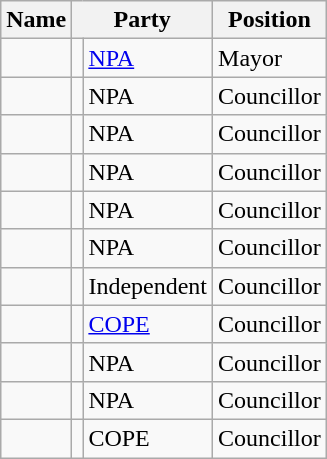<table class="wikitable">
<tr>
<th>Name</th>
<th colspan="2">Party</th>
<th>Position</th>
</tr>
<tr>
<td></td>
<td></td>
<td><a href='#'>NPA</a></td>
<td>Mayor</td>
</tr>
<tr>
<td></td>
<td></td>
<td>NPA</td>
<td>Councillor</td>
</tr>
<tr>
<td></td>
<td></td>
<td>NPA</td>
<td>Councillor</td>
</tr>
<tr>
<td></td>
<td></td>
<td>NPA</td>
<td>Councillor</td>
</tr>
<tr>
<td></td>
<td></td>
<td>NPA</td>
<td>Councillor</td>
</tr>
<tr>
<td></td>
<td></td>
<td>NPA</td>
<td>Councillor</td>
</tr>
<tr>
<td></td>
<td></td>
<td>Independent</td>
<td>Councillor</td>
</tr>
<tr>
<td></td>
<td></td>
<td><a href='#'>COPE</a></td>
<td>Councillor</td>
</tr>
<tr>
<td></td>
<td></td>
<td>NPA</td>
<td>Councillor</td>
</tr>
<tr>
<td></td>
<td></td>
<td>NPA</td>
<td>Councillor</td>
</tr>
<tr>
<td></td>
<td></td>
<td>COPE</td>
<td>Councillor</td>
</tr>
</table>
